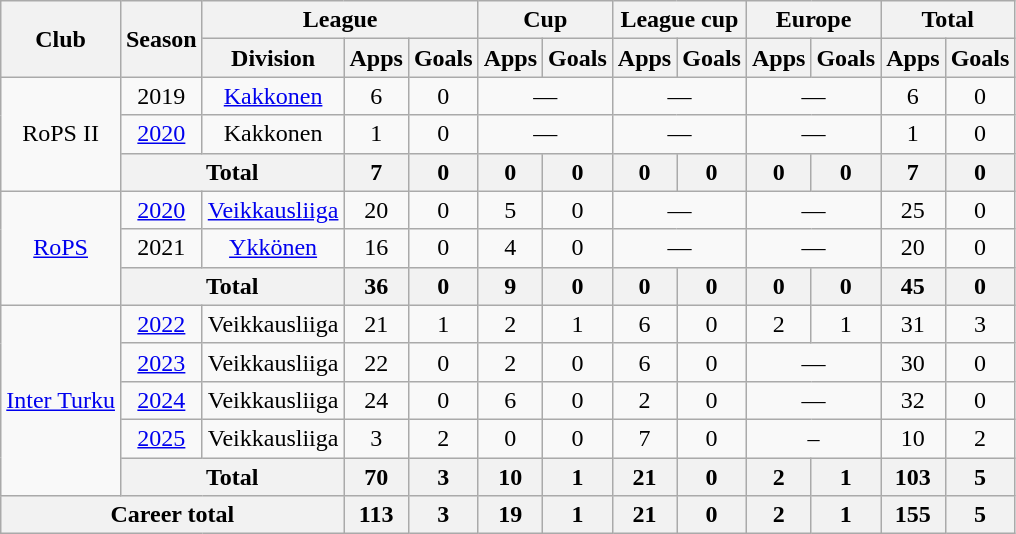<table class="wikitable" style="text-align:center">
<tr>
<th rowspan="2">Club</th>
<th rowspan="2">Season</th>
<th colspan="3">League</th>
<th colspan="2">Cup</th>
<th colspan="2">League cup</th>
<th colspan="2">Europe</th>
<th colspan="2">Total</th>
</tr>
<tr>
<th>Division</th>
<th>Apps</th>
<th>Goals</th>
<th>Apps</th>
<th>Goals</th>
<th>Apps</th>
<th>Goals</th>
<th>Apps</th>
<th>Goals</th>
<th>Apps</th>
<th>Goals</th>
</tr>
<tr>
<td rowspan="3">RoPS II</td>
<td>2019</td>
<td><a href='#'>Kakkonen</a></td>
<td>6</td>
<td>0</td>
<td colspan="2">—</td>
<td colspan="2">—</td>
<td colspan="2">—</td>
<td>6</td>
<td>0</td>
</tr>
<tr>
<td><a href='#'>2020</a></td>
<td>Kakkonen</td>
<td>1</td>
<td>0</td>
<td colspan="2">—</td>
<td colspan="2">—</td>
<td colspan="2">—</td>
<td>1</td>
<td>0</td>
</tr>
<tr>
<th colspan="2">Total</th>
<th>7</th>
<th>0</th>
<th>0</th>
<th>0</th>
<th>0</th>
<th>0</th>
<th>0</th>
<th>0</th>
<th>7</th>
<th>0</th>
</tr>
<tr>
<td rowspan="3"><a href='#'>RoPS</a></td>
<td><a href='#'>2020</a></td>
<td><a href='#'>Veikkausliiga</a></td>
<td>20</td>
<td>0</td>
<td>5</td>
<td>0</td>
<td colspan="2">—</td>
<td colspan="2">—</td>
<td>25</td>
<td>0</td>
</tr>
<tr>
<td>2021</td>
<td><a href='#'>Ykkönen</a></td>
<td>16</td>
<td>0</td>
<td>4</td>
<td>0</td>
<td colspan="2">—</td>
<td colspan="2">—</td>
<td>20</td>
<td>0</td>
</tr>
<tr>
<th colspan="2">Total</th>
<th>36</th>
<th>0</th>
<th>9</th>
<th>0</th>
<th>0</th>
<th>0</th>
<th>0</th>
<th>0</th>
<th>45</th>
<th>0</th>
</tr>
<tr>
<td rowspan="5"><a href='#'>Inter Turku</a></td>
<td><a href='#'>2022</a></td>
<td>Veikkausliiga</td>
<td>21</td>
<td>1</td>
<td>2</td>
<td>1</td>
<td>6</td>
<td>0</td>
<td>2</td>
<td>1</td>
<td>31</td>
<td>3</td>
</tr>
<tr>
<td><a href='#'>2023</a></td>
<td>Veikkausliiga</td>
<td>22</td>
<td>0</td>
<td>2</td>
<td>0</td>
<td>6</td>
<td>0</td>
<td colspan="2">—</td>
<td>30</td>
<td>0</td>
</tr>
<tr>
<td><a href='#'>2024</a></td>
<td>Veikkausliiga</td>
<td>24</td>
<td>0</td>
<td>6</td>
<td>0</td>
<td>2</td>
<td>0</td>
<td colspan="2">—</td>
<td>32</td>
<td>0</td>
</tr>
<tr>
<td><a href='#'>2025</a></td>
<td>Veikkausliiga</td>
<td>3</td>
<td>2</td>
<td>0</td>
<td>0</td>
<td>7</td>
<td>0</td>
<td colspan=2>–</td>
<td>10</td>
<td>2</td>
</tr>
<tr>
<th colspan="2">Total</th>
<th>70</th>
<th>3</th>
<th>10</th>
<th>1</th>
<th>21</th>
<th>0</th>
<th>2</th>
<th>1</th>
<th>103</th>
<th>5</th>
</tr>
<tr>
<th colspan="3">Career total</th>
<th>113</th>
<th>3</th>
<th>19</th>
<th>1</th>
<th>21</th>
<th>0</th>
<th>2</th>
<th>1</th>
<th>155</th>
<th>5</th>
</tr>
</table>
